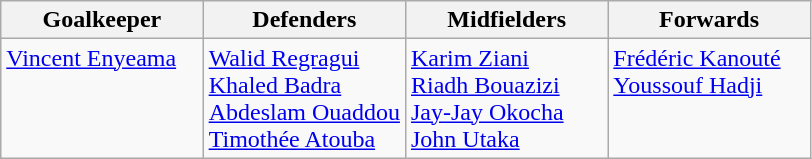<table class="wikitable">
<tr>
<th style="width:25%">Goalkeeper</th>
<th style="width:25%">Defenders</th>
<th style="width:25%">Midfielders</th>
<th style="width:25%">Forwards</th>
</tr>
<tr style="vertical-align:top;">
<td> <a href='#'>Vincent Enyeama</a></td>
<td> <a href='#'>Walid Regragui</a><br> <a href='#'>Khaled Badra</a><br> <a href='#'>Abdeslam Ouaddou</a><br> <a href='#'>Timothée Atouba</a></td>
<td> <a href='#'>Karim Ziani</a><br> <a href='#'>Riadh Bouazizi</a><br> <a href='#'>Jay-Jay Okocha</a><br> <a href='#'>John Utaka</a></td>
<td> <a href='#'>Frédéric Kanouté</a><br> <a href='#'>Youssouf Hadji</a></td>
</tr>
</table>
